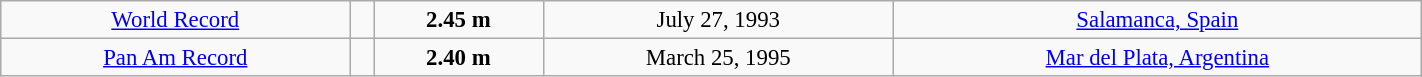<table class="wikitable" style=" text-align:center; font-size:95%;" width="75%">
<tr>
<td><a href='#'>World Record</a></td>
<td></td>
<td><strong>2.45 m </strong></td>
<td>July 27, 1993</td>
<td> <a href='#'>Salamanca, Spain</a></td>
</tr>
<tr>
<td><a href='#'>Pan Am Record</a></td>
<td></td>
<td><strong>2.40 m </strong></td>
<td>March 25, 1995</td>
<td> <a href='#'>Mar del Plata, Argentina</a></td>
</tr>
</table>
